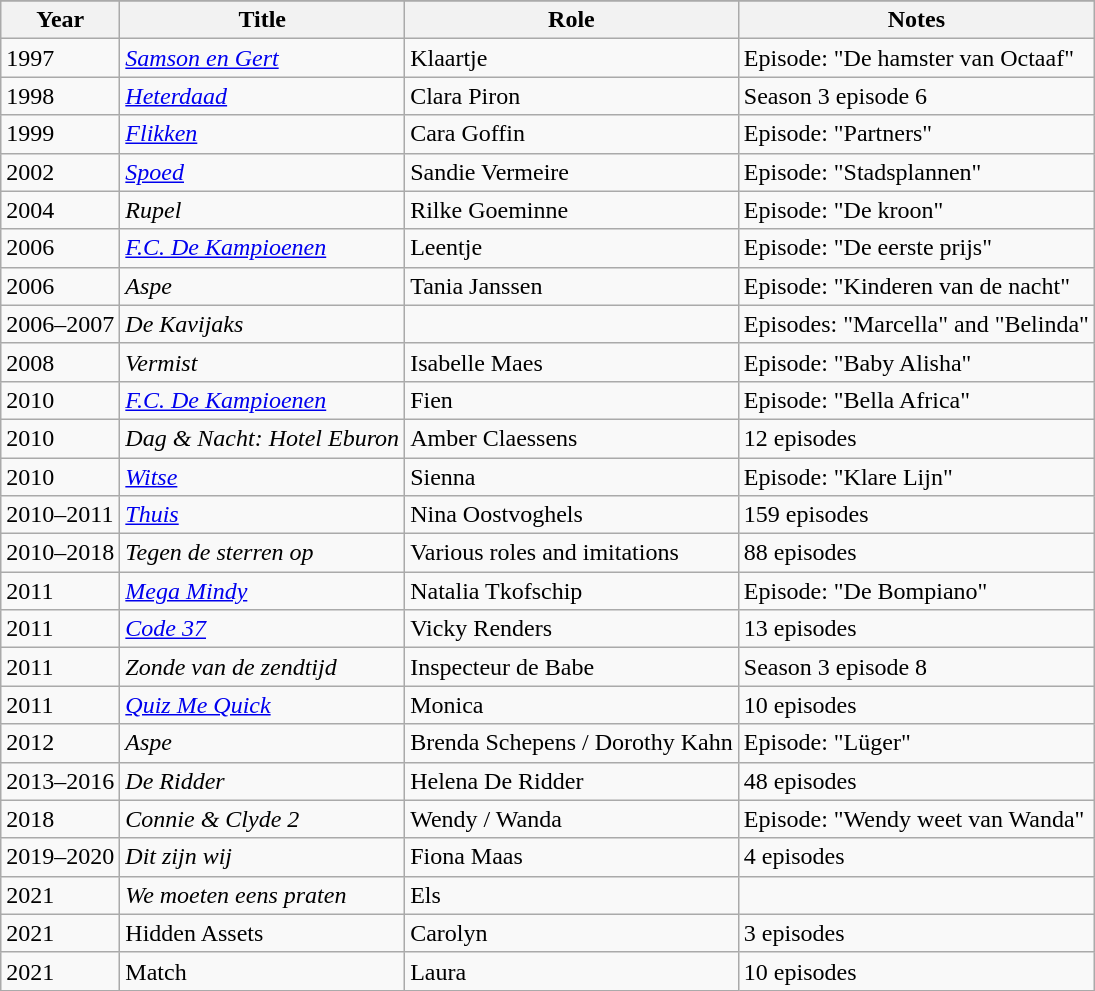<table class="wikitable sortable">
<tr>
</tr>
<tr>
<th>Year</th>
<th>Title</th>
<th>Role</th>
<th class="unsortable">Notes</th>
</tr>
<tr>
<td>1997</td>
<td><em><a href='#'>Samson en Gert</a></em></td>
<td>Klaartje</td>
<td>Episode: "De hamster van Octaaf"</td>
</tr>
<tr>
<td>1998</td>
<td><em><a href='#'>Heterdaad</a></em></td>
<td>Clara Piron</td>
<td>Season 3 episode 6</td>
</tr>
<tr>
<td>1999</td>
<td><em><a href='#'>Flikken</a></em></td>
<td>Cara Goffin</td>
<td>Episode: "Partners"</td>
</tr>
<tr>
<td>2002</td>
<td><em><a href='#'>Spoed</a></em></td>
<td>Sandie Vermeire</td>
<td>Episode: "Stadsplannen"</td>
</tr>
<tr>
<td>2004</td>
<td><em>Rupel</em></td>
<td>Rilke Goeminne</td>
<td>Episode: "De kroon"</td>
</tr>
<tr>
<td>2006</td>
<td><em><a href='#'>F.C. De Kampioenen</a></em></td>
<td>Leentje</td>
<td>Episode: "De eerste prijs"</td>
</tr>
<tr>
<td>2006</td>
<td><em>Aspe</em></td>
<td>Tania Janssen</td>
<td>Episode: "Kinderen van de nacht"</td>
</tr>
<tr>
<td>2006–2007</td>
<td><em>De Kavijaks</em></td>
<td></td>
<td>Episodes: "Marcella" and "Belinda"</td>
</tr>
<tr>
<td>2008</td>
<td><em>Vermist</em></td>
<td>Isabelle Maes</td>
<td>Episode: "Baby Alisha"</td>
</tr>
<tr>
<td>2010</td>
<td><em><a href='#'>F.C. De Kampioenen</a></em></td>
<td>Fien</td>
<td>Episode: "Bella Africa"</td>
</tr>
<tr>
<td>2010</td>
<td><em>Dag & Nacht: Hotel Eburon</em></td>
<td>Amber Claessens</td>
<td>12 episodes</td>
</tr>
<tr>
<td>2010</td>
<td><em><a href='#'>Witse</a></em></td>
<td>Sienna</td>
<td>Episode: "Klare Lijn"</td>
</tr>
<tr>
<td>2010–2011</td>
<td><em><a href='#'>Thuis</a></em></td>
<td>Nina Oostvoghels</td>
<td>159 episodes</td>
</tr>
<tr>
<td>2010–2018</td>
<td><em>Tegen de sterren op</em></td>
<td>Various roles and imitations</td>
<td>88 episodes</td>
</tr>
<tr>
<td>2011</td>
<td><em><a href='#'>Mega Mindy</a></em></td>
<td>Natalia Tkofschip</td>
<td>Episode: "De Bompiano"</td>
</tr>
<tr>
<td>2011</td>
<td><em><a href='#'>Code 37</a></em></td>
<td>Vicky Renders</td>
<td>13 episodes</td>
</tr>
<tr>
<td>2011</td>
<td><em>Zonde van de zendtijd</em></td>
<td>Inspecteur de Babe</td>
<td>Season 3 episode 8</td>
</tr>
<tr>
<td>2011</td>
<td><em><a href='#'>Quiz Me Quick</a></em></td>
<td>Monica</td>
<td>10 episodes</td>
</tr>
<tr>
<td>2012</td>
<td><em>Aspe</em></td>
<td>Brenda Schepens / Dorothy Kahn</td>
<td>Episode: "Lüger"</td>
</tr>
<tr>
<td>2013–2016</td>
<td><em>De Ridder</em></td>
<td>Helena De Ridder</td>
<td>48 episodes</td>
</tr>
<tr>
<td>2018</td>
<td><em>Connie & Clyde 2</em></td>
<td>Wendy / Wanda</td>
<td>Episode: "Wendy weet van Wanda"</td>
</tr>
<tr>
<td>2019–2020</td>
<td><em>Dit zijn wij</em></td>
<td>Fiona Maas</td>
<td>4 episodes</td>
</tr>
<tr>
<td>2021</td>
<td><em>We moeten eens praten</em></td>
<td>Els</td>
<td></td>
</tr>
<tr>
<td>2021</td>
<td>Hidden Assets</td>
<td>Carolyn</td>
<td>3 episodes</td>
</tr>
<tr>
<td>2021</td>
<td>Match</td>
<td>Laura</td>
<td>10 episodes</td>
</tr>
</table>
